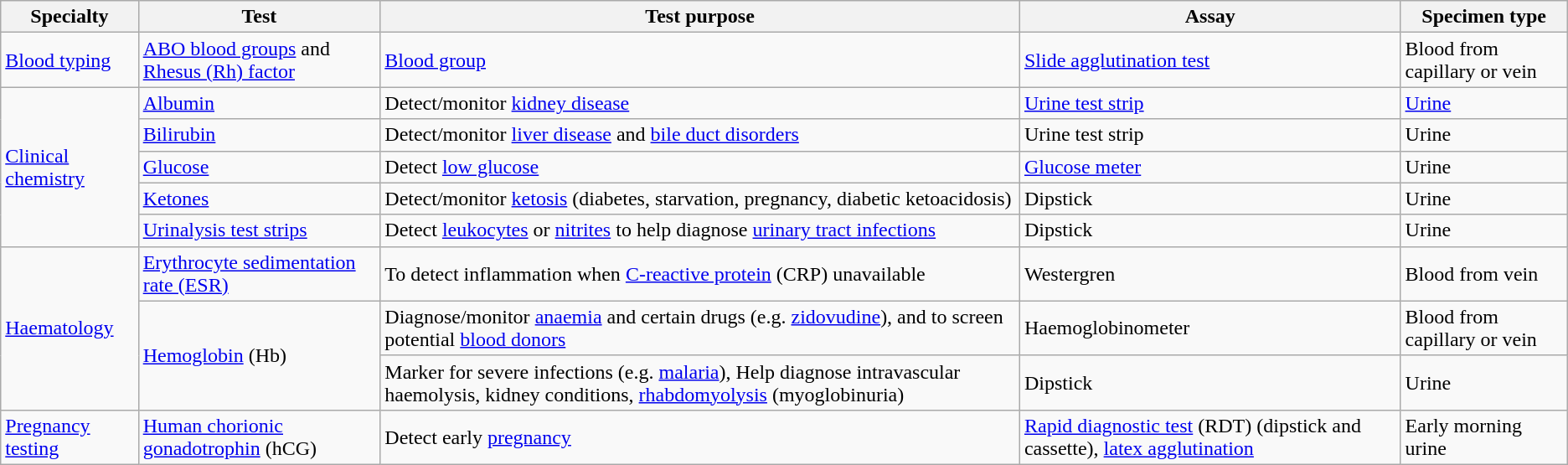<table class="wikitable">
<tr>
<th>Specialty</th>
<th>Test</th>
<th>Test purpose</th>
<th>Assay</th>
<th>Specimen type</th>
</tr>
<tr>
<td><a href='#'>Blood typing</a></td>
<td><a href='#'>ABO blood groups</a> and <a href='#'>Rhesus (Rh) factor</a></td>
<td><a href='#'>Blood group</a></td>
<td><a href='#'>Slide agglutination test</a></td>
<td>Blood from capillary or vein</td>
</tr>
<tr>
<td rowspan=5><a href='#'>Clinical chemistry</a></td>
<td><a href='#'>Albumin</a></td>
<td>Detect/monitor <a href='#'>kidney disease</a></td>
<td><a href='#'>Urine test strip</a></td>
<td><a href='#'>Urine</a></td>
</tr>
<tr>
<td><a href='#'>Bilirubin</a></td>
<td>Detect/monitor <a href='#'>liver disease</a> and <a href='#'>bile duct disorders</a></td>
<td>Urine test strip</td>
<td>Urine</td>
</tr>
<tr>
<td><a href='#'>Glucose</a></td>
<td>Detect <a href='#'>low glucose</a></td>
<td><a href='#'>Glucose meter</a></td>
<td>Urine</td>
</tr>
<tr>
<td><a href='#'>Ketones</a></td>
<td>Detect/monitor <a href='#'>ketosis</a> (diabetes, starvation, pregnancy, diabetic ketoacidosis)</td>
<td>Dipstick</td>
<td>Urine</td>
</tr>
<tr>
<td><a href='#'>Urinalysis test strips</a></td>
<td>Detect <a href='#'>leukocytes</a> or <a href='#'>nitrites</a> to help diagnose <a href='#'>urinary tract infections</a></td>
<td>Dipstick</td>
<td>Urine</td>
</tr>
<tr>
<td rowspan=3><a href='#'>Haematology</a></td>
<td><a href='#'>Erythrocyte sedimentation rate (ESR)</a></td>
<td>To detect inflammation when <a href='#'>C-reactive protein</a> (CRP) unavailable</td>
<td>Westergren</td>
<td>Blood from vein</td>
</tr>
<tr>
<td rowspan=2><a href='#'>Hemoglobin</a> (Hb)</td>
<td>Diagnose/monitor <a href='#'>anaemia</a> and certain drugs (e.g. <a href='#'>zidovudine</a>), and to screen potential <a href='#'>blood donors</a></td>
<td>Haemoglobinometer</td>
<td>Blood from capillary or vein</td>
</tr>
<tr>
<td>Marker for severe infections (e.g. <a href='#'>malaria</a>), Help diagnose intravascular haemolysis, kidney conditions, <a href='#'>rhabdomyolysis</a> (myoglobinuria)</td>
<td>Dipstick</td>
<td>Urine</td>
</tr>
<tr>
<td><a href='#'>Pregnancy testing</a></td>
<td><a href='#'>Human chorionic gonadotrophin</a> (hCG)</td>
<td>Detect early <a href='#'>pregnancy</a></td>
<td><a href='#'>Rapid diagnostic test</a> (RDT) (dipstick and cassette), <a href='#'>latex agglutination</a></td>
<td>Early morning urine</td>
</tr>
</table>
